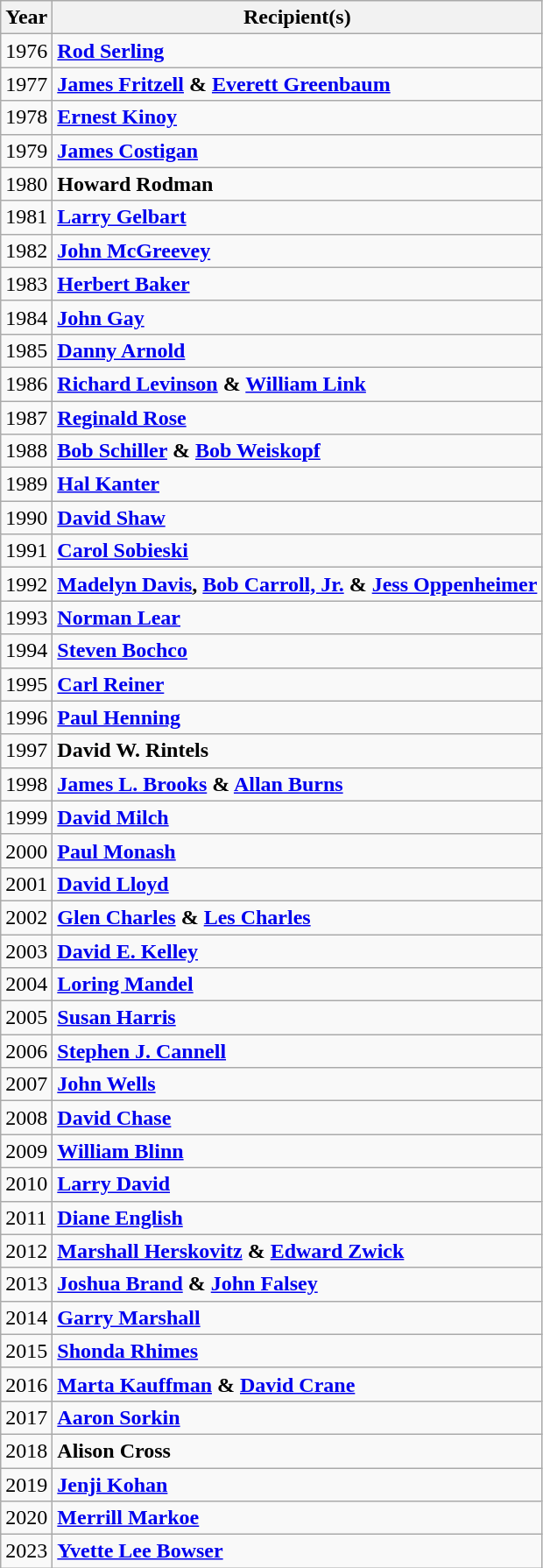<table class="wikitable">
<tr>
<th>Year</th>
<th>Recipient(s)</th>
</tr>
<tr>
<td>1976</td>
<td><strong><a href='#'>Rod Serling</a></strong></td>
</tr>
<tr>
<td>1977</td>
<td><strong><a href='#'>James Fritzell</a> & <a href='#'>Everett Greenbaum</a></strong></td>
</tr>
<tr>
<td>1978</td>
<td><strong><a href='#'>Ernest Kinoy</a></strong></td>
</tr>
<tr>
<td>1979</td>
<td><strong><a href='#'>James Costigan</a></strong></td>
</tr>
<tr>
<td>1980</td>
<td><strong>Howard Rodman</strong></td>
</tr>
<tr>
<td>1981</td>
<td><strong><a href='#'>Larry Gelbart</a></strong></td>
</tr>
<tr>
<td>1982</td>
<td><strong><a href='#'>John McGreevey</a></strong></td>
</tr>
<tr>
<td>1983</td>
<td><a href='#'><strong>Herbert Baker</strong></a></td>
</tr>
<tr>
<td>1984</td>
<td><a href='#'><strong>John Gay</strong></a></td>
</tr>
<tr>
<td>1985</td>
<td><strong><a href='#'>Danny Arnold</a></strong></td>
</tr>
<tr>
<td>1986</td>
<td><strong><a href='#'>Richard Levinson</a> & <a href='#'>William Link</a></strong></td>
</tr>
<tr>
<td>1987</td>
<td><strong><a href='#'>Reginald Rose</a></strong></td>
</tr>
<tr>
<td>1988</td>
<td><strong><a href='#'>Bob Schiller</a> & <a href='#'>Bob Weiskopf</a></strong></td>
</tr>
<tr>
<td>1989</td>
<td><strong><a href='#'>Hal Kanter</a></strong></td>
</tr>
<tr>
<td>1990</td>
<td><a href='#'><strong>David Shaw</strong></a></td>
</tr>
<tr>
<td>1991</td>
<td><strong><a href='#'>Carol Sobieski</a></strong></td>
</tr>
<tr>
<td>1992</td>
<td><strong><a href='#'>Madelyn Davis</a>, <a href='#'>Bob Carroll, Jr.</a> & <a href='#'>Jess Oppenheimer</a></strong></td>
</tr>
<tr>
<td>1993</td>
<td><strong><a href='#'>Norman Lear</a></strong></td>
</tr>
<tr>
<td>1994</td>
<td><strong><a href='#'>Steven Bochco</a></strong></td>
</tr>
<tr>
<td>1995</td>
<td><strong><a href='#'>Carl Reiner</a></strong></td>
</tr>
<tr>
<td>1996</td>
<td><strong><a href='#'>Paul Henning</a></strong></td>
</tr>
<tr>
<td>1997</td>
<td><strong>David W. Rintels</strong></td>
</tr>
<tr>
<td>1998</td>
<td><strong><a href='#'>James L. Brooks</a> & <a href='#'>Allan Burns</a></strong></td>
</tr>
<tr>
<td>1999</td>
<td><strong><a href='#'>David Milch</a></strong></td>
</tr>
<tr>
<td>2000</td>
<td><strong><a href='#'>Paul Monash</a></strong></td>
</tr>
<tr>
<td>2001</td>
<td><a href='#'><strong>David Lloyd</strong></a></td>
</tr>
<tr>
<td>2002</td>
<td><strong><a href='#'>Glen Charles</a> & <a href='#'>Les Charles</a></strong></td>
</tr>
<tr>
<td>2003</td>
<td><strong><a href='#'>David E. Kelley</a></strong></td>
</tr>
<tr>
<td>2004</td>
<td><strong><a href='#'>Loring Mandel</a></strong></td>
</tr>
<tr>
<td>2005</td>
<td><strong><a href='#'>Susan Harris</a></strong></td>
</tr>
<tr>
<td>2006</td>
<td><strong><a href='#'>Stephen J. Cannell</a></strong></td>
</tr>
<tr>
<td>2007</td>
<td><a href='#'><strong>John Wells</strong></a></td>
</tr>
<tr>
<td>2008</td>
<td><strong><a href='#'>David Chase</a></strong></td>
</tr>
<tr>
<td>2009</td>
<td><strong><a href='#'>William Blinn</a></strong></td>
</tr>
<tr>
<td>2010</td>
<td><strong><a href='#'>Larry David</a></strong></td>
</tr>
<tr>
<td>2011</td>
<td><strong><a href='#'>Diane English</a></strong></td>
</tr>
<tr>
<td>2012</td>
<td><strong><a href='#'>Marshall Herskovitz</a> & <a href='#'>Edward Zwick</a></strong></td>
</tr>
<tr>
<td>2013</td>
<td><strong><a href='#'>Joshua Brand</a> & <a href='#'>John Falsey</a></strong></td>
</tr>
<tr>
<td>2014</td>
<td><strong><a href='#'>Garry Marshall</a></strong></td>
</tr>
<tr>
<td>2015</td>
<td><strong><a href='#'>Shonda Rhimes</a></strong></td>
</tr>
<tr>
<td>2016</td>
<td><strong><a href='#'>Marta Kauffman</a> & <a href='#'>David Crane</a></strong></td>
</tr>
<tr>
<td>2017</td>
<td><strong><a href='#'>Aaron Sorkin</a></strong></td>
</tr>
<tr>
<td>2018</td>
<td><strong>Alison Cross</strong></td>
</tr>
<tr>
<td>2019</td>
<td><strong><a href='#'>Jenji Kohan</a></strong></td>
</tr>
<tr>
<td>2020</td>
<td><strong><a href='#'>Merrill Markoe</a></strong></td>
</tr>
<tr>
<td>2023</td>
<td><strong><a href='#'>Yvette Lee Bowser</a></strong></td>
</tr>
</table>
